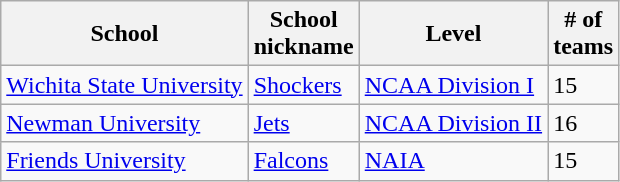<table class="wikitable sortable">
<tr>
<th>School</th>
<th>School<br>nickname</th>
<th>Level</th>
<th># of<br>teams</th>
</tr>
<tr>
<td><a href='#'>Wichita State University</a></td>
<td><a href='#'>Shockers</a></td>
<td><a href='#'>NCAA Division I</a></td>
<td>15</td>
</tr>
<tr>
<td><a href='#'>Newman University</a></td>
<td><a href='#'>Jets</a></td>
<td><a href='#'>NCAA Division II</a></td>
<td>16</td>
</tr>
<tr>
<td><a href='#'>Friends University</a></td>
<td><a href='#'>Falcons</a></td>
<td><a href='#'>NAIA</a></td>
<td>15</td>
</tr>
</table>
